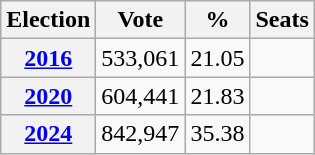<table class="wikitable" style="text-align: center;">
<tr>
<th>Election</th>
<th>Vote</th>
<th>%</th>
<th>Seats</th>
</tr>
<tr>
<th><a href='#'>2016</a></th>
<td>533,061</td>
<td>21.05</td>
<td></td>
</tr>
<tr>
<th><a href='#'>2020</a></th>
<td>604,441</td>
<td>21.83</td>
<td></td>
</tr>
<tr>
<th><a href='#'>2024</a></th>
<td>842,947</td>
<td>35.38</td>
<td></td>
</tr>
</table>
